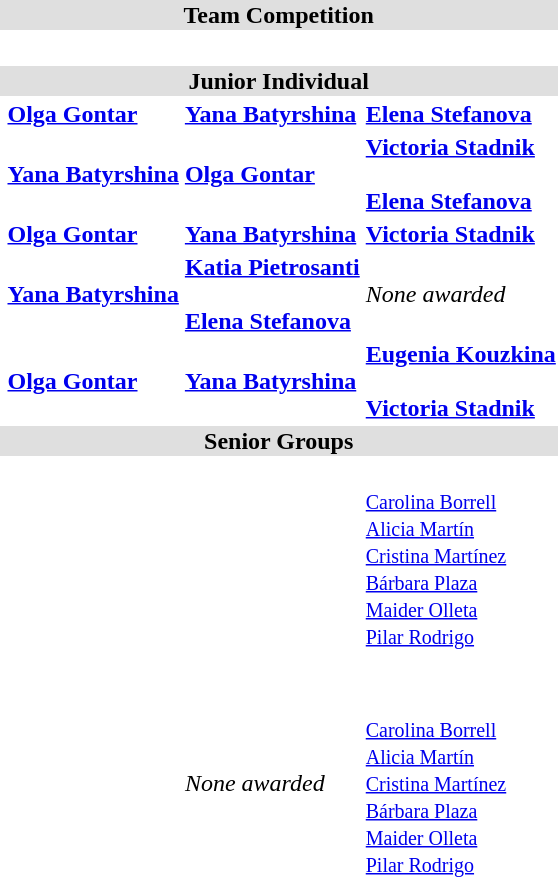<table>
<tr bgcolor="DFDFDF">
<td colspan="4" align="center"><strong>Team Competition</strong></td>
</tr>
<tr>
<th scope=row style="text-align:left"></th>
<td><strong></strong><br></td>
<td><strong></strong><br></td>
<td><strong></strong><br></td>
</tr>
<tr bgcolor="DFDFDF">
<td colspan="4" align="center"><strong>Junior Individual</strong></td>
</tr>
<tr>
<th scope=row style="text-align:left"></th>
<td><strong><a href='#'>Olga Gontar</a></strong><br></td>
<td><strong><a href='#'>Yana Batyrshina</a></strong><br></td>
<td><strong><a href='#'>Elena Stefanova</a></strong><br></td>
</tr>
<tr>
<th scope=row style="text-align:left"></th>
<td><strong><a href='#'>Yana Batyrshina</a></strong><br></td>
<td><strong><a href='#'>Olga Gontar</a></strong><br></td>
<td><strong><a href='#'>Victoria Stadnik</a></strong><br><small></small><br><strong><a href='#'>Elena Stefanova</a></strong><br><small></small></td>
</tr>
<tr>
<th scope=row style="text-align:left"></th>
<td><strong><a href='#'>Olga Gontar</a></strong><br></td>
<td><strong><a href='#'>Yana Batyrshina</a></strong><br></td>
<td><strong><a href='#'>Victoria Stadnik</a></strong><br></td>
</tr>
<tr>
<th scope=row style="text-align:left"></th>
<td><strong><a href='#'>Yana Batyrshina</a></strong><br></td>
<td><strong><a href='#'>Katia Pietrosanti</a></strong><br><small></small><br><strong><a href='#'>Elena Stefanova</a></strong><br><small></small></td>
<td><em>None awarded</em></td>
</tr>
<tr>
<th scope=row style="text-align:left"></th>
<td><strong><a href='#'>Olga Gontar</a></strong><br></td>
<td><strong><a href='#'>Yana Batyrshina</a></strong><br></td>
<td><strong><a href='#'>Eugenia Kouzkina</a></strong><br><small></small><br><strong><a href='#'>Victoria Stadnik</a></strong><br><small></small></td>
</tr>
<tr bgcolor="DFDFDF">
<td colspan="4" align="center"><strong>Senior Groups</strong></td>
</tr>
<tr>
<th scope=row style="text-align:left"></th>
<td><strong></strong></td>
<td><strong></strong></td>
<td><strong></strong><br><small><a href='#'>Carolina Borrell</a><br><a href='#'>Alicia Martín</a><br><a href='#'>Cristina Martínez</a><br><a href='#'>Bárbara Plaza</a><br><a href='#'>Maider Olleta</a><br><a href='#'>Pilar Rodrigo</a></small></td>
</tr>
<tr>
<th scope=row style="text-align:left"></th>
<td><strong></strong></td>
<td><strong></strong></td>
<td><strong></strong><br><strong></strong></td>
</tr>
<tr>
<th scope=row style="text-align:left"></th>
<td><strong></strong><br><strong></strong></td>
<td><em>None awarded</em></td>
<td><strong></strong><br><small><a href='#'>Carolina Borrell</a><br><a href='#'>Alicia Martín</a><br><a href='#'>Cristina Martínez</a><br><a href='#'>Bárbara Plaza</a><br><a href='#'>Maider Olleta</a><br><a href='#'>Pilar Rodrigo</a></small></td>
</tr>
<tr>
</tr>
</table>
